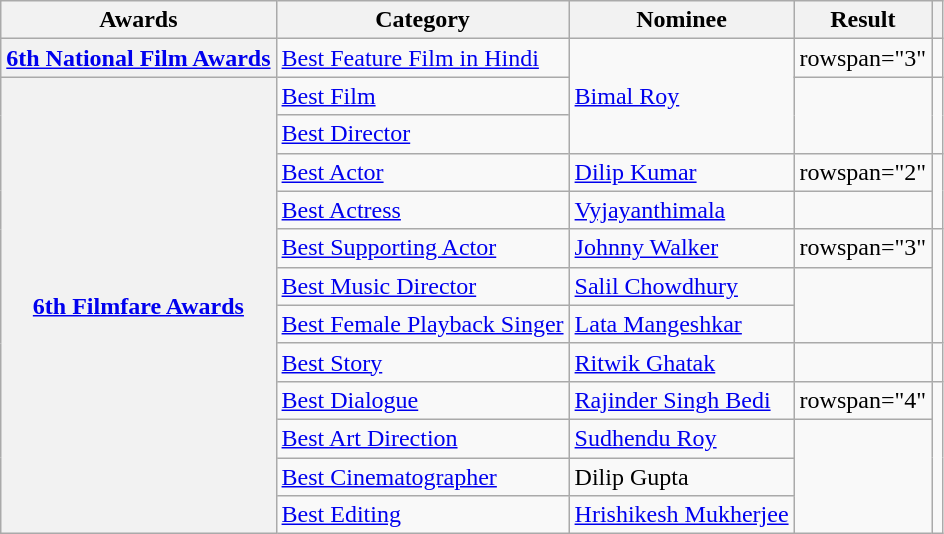<table class="wikitable">
<tr>
<th>Awards</th>
<th>Category</th>
<th>Nominee</th>
<th>Result</th>
<th scope="col" class="unsortable"></th>
</tr>
<tr>
<th scope="row"><a href='#'>6th National Film Awards</a></th>
<td><a href='#'>Best Feature Film in Hindi</a></td>
<td rowspan="3"><a href='#'>Bimal Roy</a></td>
<td>rowspan="3" </td>
<td style="text-align:center;"></td>
</tr>
<tr>
<th scope="row" rowspan="12"><a href='#'>6th Filmfare Awards</a></th>
<td><a href='#'>Best Film</a></td>
<td rowspan="2" style="text-align:center;"></td>
</tr>
<tr>
<td><a href='#'>Best Director</a></td>
</tr>
<tr>
<td><a href='#'>Best Actor</a></td>
<td><a href='#'>Dilip Kumar</a></td>
<td>rowspan="2" </td>
<td rowspan="2" style="text-align:center;"></td>
</tr>
<tr>
<td><a href='#'>Best Actress</a></td>
<td><a href='#'>Vyjayanthimala</a></td>
</tr>
<tr>
<td><a href='#'>Best Supporting Actor</a></td>
<td><a href='#'>Johnny Walker</a></td>
<td>rowspan="3" </td>
<td rowspan="3" style="text-align:center;"></td>
</tr>
<tr>
<td><a href='#'>Best Music Director</a></td>
<td><a href='#'>Salil Chowdhury</a></td>
</tr>
<tr>
<td><a href='#'>Best Female Playback Singer</a></td>
<td><a href='#'>Lata Mangeshkar</a></td>
</tr>
<tr>
<td><a href='#'>Best Story</a></td>
<td><a href='#'>Ritwik Ghatak</a></td>
<td></td>
<td style="text-align:center;"></td>
</tr>
<tr>
<td><a href='#'>Best Dialogue</a></td>
<td><a href='#'>Rajinder Singh Bedi</a></td>
<td>rowspan="4" </td>
<td rowspan="4" style="text-align:center;"></td>
</tr>
<tr>
<td><a href='#'>Best Art Direction</a></td>
<td><a href='#'>Sudhendu Roy</a></td>
</tr>
<tr>
<td><a href='#'>Best Cinematographer</a></td>
<td>Dilip Gupta</td>
</tr>
<tr>
<td><a href='#'>Best Editing</a></td>
<td><a href='#'>Hrishikesh Mukherjee</a></td>
</tr>
</table>
